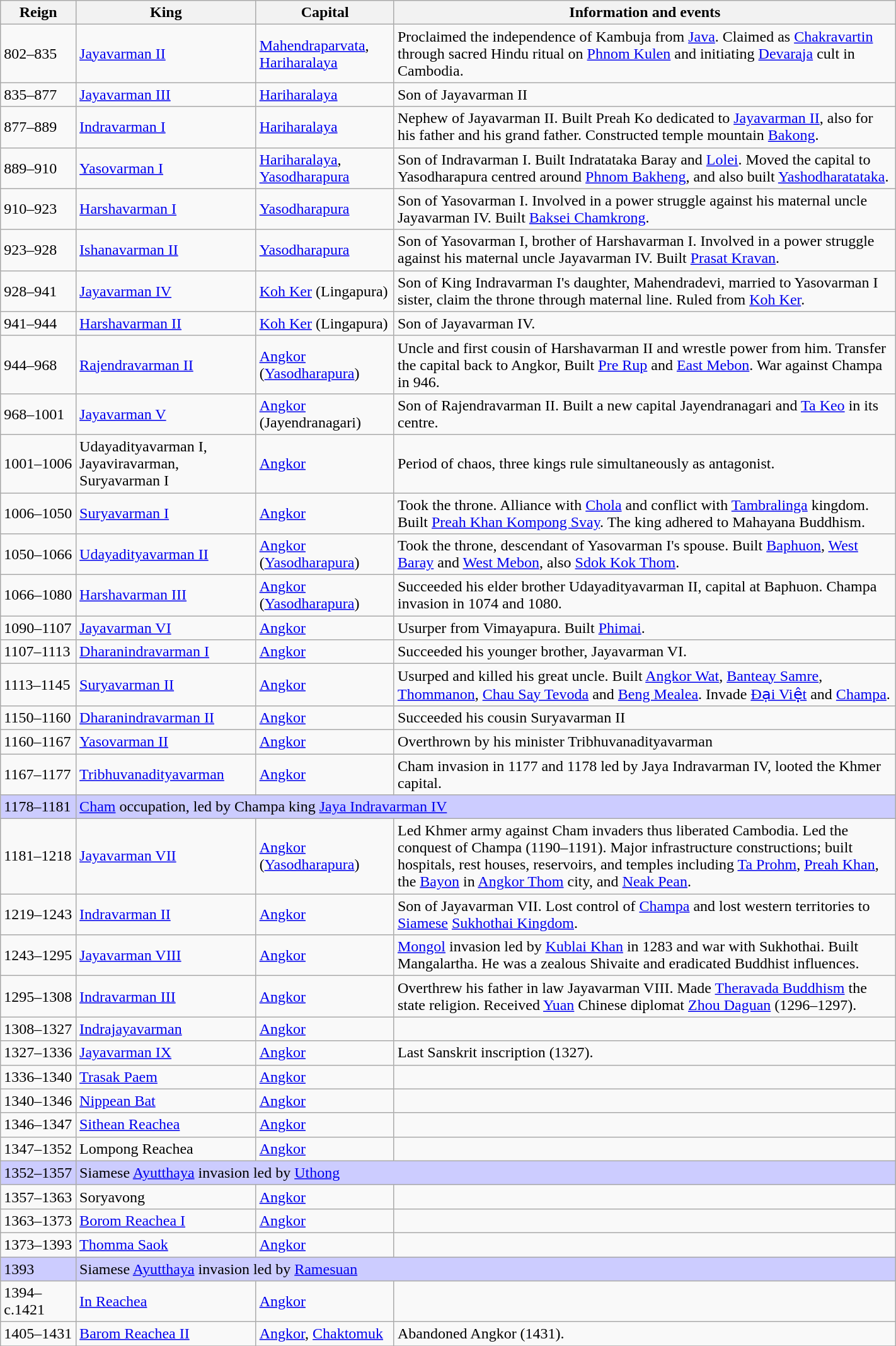<table class="wikitable sortable" border="1" width="75%">
<tr>
<th width="60px">Reign</th>
<th width="80px">King</th>
<th width="80px">Capital</th>
<th width="440px">Information and events</th>
</tr>
<tr>
<td>802–835</td>
<td><a href='#'>Jayavarman II</a></td>
<td><a href='#'>Mahendraparvata</a>, <a href='#'>Hariharalaya</a></td>
<td>Proclaimed the independence of Kambuja from <a href='#'>Java</a>. Claimed as <a href='#'>Chakravartin</a> through sacred Hindu ritual on <a href='#'>Phnom Kulen</a> and initiating <a href='#'>Devaraja</a> cult in Cambodia.</td>
</tr>
<tr>
<td>835–877</td>
<td><a href='#'>Jayavarman III</a></td>
<td><a href='#'>Hariharalaya</a></td>
<td>Son of Jayavarman II</td>
</tr>
<tr>
<td>877–889</td>
<td><a href='#'>Indravarman I</a></td>
<td><a href='#'>Hariharalaya</a></td>
<td>Nephew of Jayavarman II. Built Preah Ko dedicated to <a href='#'>Jayavarman II</a>, also for his father and his grand father. Constructed temple mountain <a href='#'>Bakong</a>.</td>
</tr>
<tr>
<td>889–910</td>
<td><a href='#'>Yasovarman I</a></td>
<td><a href='#'>Hariharalaya</a>, <a href='#'>Yasodharapura</a></td>
<td>Son of Indravarman I. Built Indratataka Baray and <a href='#'>Lolei</a>. Moved the capital to Yasodharapura centred around <a href='#'>Phnom Bakheng</a>, and also built <a href='#'>Yashodharatataka</a>.</td>
</tr>
<tr>
<td>910–923</td>
<td><a href='#'>Harshavarman I</a></td>
<td><a href='#'>Yasodharapura</a></td>
<td>Son of Yasovarman I. Involved in a power struggle against his maternal uncle Jayavarman IV. Built <a href='#'>Baksei Chamkrong</a>.</td>
</tr>
<tr>
<td>923–928</td>
<td><a href='#'>Ishanavarman II</a></td>
<td><a href='#'>Yasodharapura</a></td>
<td>Son of Yasovarman I, brother of Harshavarman I. Involved in a power struggle against his maternal uncle Jayavarman IV. Built <a href='#'>Prasat Kravan</a>.</td>
</tr>
<tr>
<td>928–941</td>
<td><a href='#'>Jayavarman IV</a></td>
<td><a href='#'>Koh Ker</a> (Lingapura)</td>
<td>Son of King Indravarman I's daughter, Mahendradevi, married to Yasovarman I sister, claim the throne through maternal line. Ruled from <a href='#'>Koh Ker</a>.</td>
</tr>
<tr>
<td>941–944</td>
<td><a href='#'>Harshavarman II</a></td>
<td><a href='#'>Koh Ker</a> (Lingapura)</td>
<td>Son of Jayavarman IV.</td>
</tr>
<tr>
<td>944–968</td>
<td><a href='#'>Rajendravarman II</a></td>
<td><a href='#'>Angkor</a> (<a href='#'>Yasodharapura</a>)</td>
<td>Uncle and first cousin of Harshavarman II and wrestle power from him. Transfer the capital back to Angkor, Built <a href='#'>Pre Rup</a> and <a href='#'>East Mebon</a>. War against Champa in 946.</td>
</tr>
<tr>
<td>968–1001</td>
<td><a href='#'>Jayavarman V</a></td>
<td><a href='#'>Angkor</a> (Jayendranagari)</td>
<td>Son of Rajendravarman II. Built a new capital Jayendranagari and <a href='#'>Ta Keo</a> in its centre.</td>
</tr>
<tr>
<td>1001–1006</td>
<td>Udayadityavarman I, Jayaviravarman, Suryavarman I</td>
<td><a href='#'>Angkor</a></td>
<td>Period of chaos, three kings rule simultaneously as antagonist.</td>
</tr>
<tr>
<td>1006–1050</td>
<td><a href='#'>Suryavarman I</a></td>
<td><a href='#'>Angkor</a></td>
<td>Took the throne. Alliance with <a href='#'>Chola</a> and conflict with <a href='#'>Tambralinga</a> kingdom. Built <a href='#'>Preah Khan Kompong Svay</a>. The king adhered to Mahayana Buddhism.</td>
</tr>
<tr>
<td>1050–1066</td>
<td><a href='#'>Udayadityavarman II</a></td>
<td><a href='#'>Angkor</a> (<a href='#'>Yasodharapura</a>)</td>
<td>Took the throne, descendant of Yasovarman I's spouse. Built <a href='#'>Baphuon</a>, <a href='#'>West Baray</a> and <a href='#'>West Mebon</a>, also <a href='#'>Sdok Kok Thom</a>.</td>
</tr>
<tr>
<td>1066–1080</td>
<td><a href='#'>Harshavarman III</a></td>
<td><a href='#'>Angkor</a> (<a href='#'>Yasodharapura</a>)</td>
<td>Succeeded his elder brother Udayadityavarman II, capital at Baphuon. Champa invasion in 1074 and 1080.</td>
</tr>
<tr>
<td>1090–1107</td>
<td><a href='#'>Jayavarman VI</a></td>
<td><a href='#'>Angkor</a></td>
<td>Usurper from Vimayapura. Built <a href='#'>Phimai</a>.</td>
</tr>
<tr>
<td>1107–1113</td>
<td><a href='#'>Dharanindravarman I</a></td>
<td><a href='#'>Angkor</a></td>
<td>Succeeded his younger brother, Jayavarman VI.</td>
</tr>
<tr>
<td>1113–1145</td>
<td><a href='#'>Suryavarman II</a></td>
<td><a href='#'>Angkor</a></td>
<td>Usurped and killed his great uncle. Built <a href='#'>Angkor Wat</a>, <a href='#'>Banteay Samre</a>, <a href='#'>Thommanon</a>, <a href='#'>Chau Say Tevoda</a> and <a href='#'>Beng Mealea</a>. Invade <a href='#'>Đại Việt</a> and <a href='#'>Champa</a>.</td>
</tr>
<tr>
<td>1150–1160</td>
<td><a href='#'>Dharanindravarman II</a></td>
<td><a href='#'>Angkor</a></td>
<td>Succeeded his cousin Suryavarman II</td>
</tr>
<tr>
<td>1160–1167</td>
<td><a href='#'>Yasovarman II</a></td>
<td><a href='#'>Angkor</a></td>
<td>Overthrown by his minister Tribhuvanadityavarman</td>
</tr>
<tr>
<td>1167–1177</td>
<td><a href='#'>Tribhuvanadityavarman</a></td>
<td><a href='#'>Angkor</a></td>
<td>Cham invasion in 1177 and 1178 led by Jaya Indravarman IV, looted the Khmer capital.</td>
</tr>
<tr style="background:#ccf;">
<td>1178–1181</td>
<td colspan=3 valign="middle"><a href='#'>Cham</a> occupation, led by Champa king <a href='#'>Jaya Indravarman IV</a></td>
</tr>
<tr>
<td>1181–1218</td>
<td><a href='#'>Jayavarman VII</a></td>
<td><a href='#'>Angkor</a> (<a href='#'>Yasodharapura</a>)</td>
<td>Led Khmer army against Cham invaders thus liberated Cambodia. Led the conquest of Champa (1190–1191). Major infrastructure constructions; built hospitals, rest houses, reservoirs, and temples including <a href='#'>Ta Prohm</a>, <a href='#'>Preah Khan</a>, the <a href='#'>Bayon</a> in <a href='#'>Angkor Thom</a> city, and <a href='#'>Neak Pean</a>.</td>
</tr>
<tr>
<td>1219–1243</td>
<td><a href='#'>Indravarman II</a></td>
<td><a href='#'>Angkor</a></td>
<td>Son of Jayavarman VII. Lost control of <a href='#'>Champa</a> and lost western territories to <a href='#'>Siamese</a> <a href='#'>Sukhothai Kingdom</a>.</td>
</tr>
<tr>
<td>1243–1295</td>
<td><a href='#'>Jayavarman VIII</a></td>
<td><a href='#'>Angkor</a></td>
<td><a href='#'>Mongol</a> invasion led by <a href='#'>Kublai Khan</a> in 1283 and war with Sukhothai. Built Mangalartha. He was a zealous Shivaite and eradicated Buddhist influences.</td>
</tr>
<tr>
<td>1295–1308</td>
<td><a href='#'>Indravarman III</a></td>
<td><a href='#'>Angkor</a></td>
<td>Overthrew his father in law Jayavarman VIII. Made <a href='#'>Theravada Buddhism</a> the state religion. Received <a href='#'>Yuan</a> Chinese diplomat <a href='#'>Zhou Daguan</a> (1296–1297).</td>
</tr>
<tr>
<td>1308–1327</td>
<td><a href='#'>Indrajayavarman</a></td>
<td><a href='#'>Angkor</a></td>
<td></td>
</tr>
<tr>
<td>1327–1336</td>
<td><a href='#'>Jayavarman IX</a></td>
<td><a href='#'>Angkor</a></td>
<td>Last Sanskrit inscription (1327).</td>
</tr>
<tr>
<td>1336–1340</td>
<td><a href='#'>Trasak Paem</a></td>
<td><a href='#'>Angkor</a></td>
<td></td>
</tr>
<tr>
<td>1340–1346</td>
<td><a href='#'>Nippean Bat</a></td>
<td><a href='#'>Angkor</a></td>
<td></td>
</tr>
<tr>
<td>1346–1347</td>
<td><a href='#'>Sithean Reachea</a></td>
<td><a href='#'>Angkor</a></td>
<td></td>
</tr>
<tr>
<td>1347–1352</td>
<td>Lompong Reachea</td>
<td><a href='#'>Angkor</a></td>
<td></td>
</tr>
<tr style="background:#ccf;">
<td>1352–1357</td>
<td colspan=3 valign="middle">Siamese <a href='#'>Ayutthaya</a> invasion led by <a href='#'>Uthong</a></td>
</tr>
<tr>
<td>1357–1363</td>
<td>Soryavong</td>
<td><a href='#'>Angkor</a></td>
<td></td>
</tr>
<tr>
<td>1363–1373</td>
<td><a href='#'>Borom Reachea I</a></td>
<td><a href='#'>Angkor</a></td>
<td></td>
</tr>
<tr>
<td>1373–1393</td>
<td><a href='#'>Thomma Saok</a></td>
<td><a href='#'>Angkor</a></td>
<td></td>
</tr>
<tr style="background:#ccf;">
<td>1393</td>
<td colspan=3 valign="middle">Siamese <a href='#'>Ayutthaya</a> invasion led by <a href='#'>Ramesuan</a></td>
</tr>
<tr>
<td>1394–c.1421</td>
<td><a href='#'>In Reachea</a></td>
<td><a href='#'>Angkor</a></td>
<td></td>
</tr>
<tr>
<td>1405–1431</td>
<td><a href='#'>Barom Reachea II</a></td>
<td><a href='#'>Angkor</a>, <a href='#'>Chaktomuk</a></td>
<td>Abandoned Angkor (1431).</td>
</tr>
<tr>
</tr>
</table>
